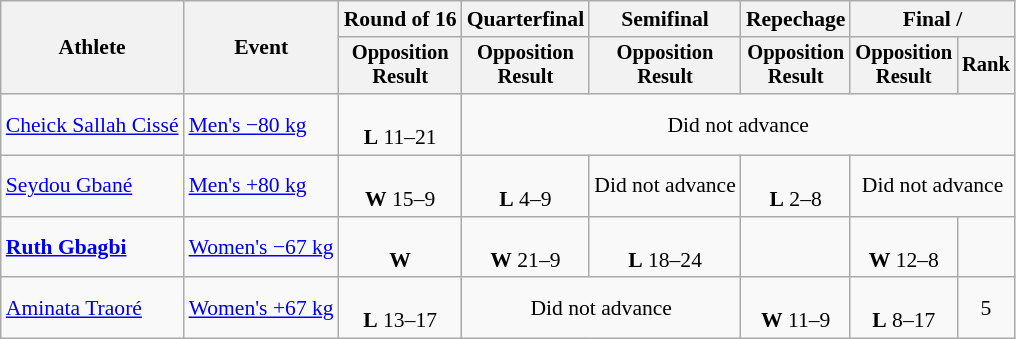<table class="wikitable" style="font-size:90%;">
<tr>
<th rowspan=2>Athlete</th>
<th rowspan=2>Event</th>
<th>Round of 16</th>
<th>Quarterfinal</th>
<th>Semifinal</th>
<th>Repechage</th>
<th colspan=2>Final / </th>
</tr>
<tr style="font-size:95%">
<th>Opposition<br>Result</th>
<th>Opposition<br>Result</th>
<th>Opposition<br>Result</th>
<th>Opposition<br>Result</th>
<th>Opposition<br>Result</th>
<th>Rank</th>
</tr>
<tr align=center>
<td align=left><a href='#'>Cheick Sallah Cissé</a></td>
<td align=left><a href='#'>Men's −80 kg</a></td>
<td><br><strong>L</strong> 11–21</td>
<td colspan=5>Did not advance</td>
</tr>
<tr align=center>
<td align=left><a href='#'>Seydou Gbané</a></td>
<td align=left><a href='#'>Men's +80 kg</a></td>
<td><br><strong>W</strong> 15–9</td>
<td><br><strong>L</strong> 4–9</td>
<td>Did not advance</td>
<td><br><strong>L</strong> 2–8</td>
<td colspan=2>Did not advance</td>
</tr>
<tr align=center>
<td align=left><strong><a href='#'>Ruth Gbagbi</a></strong></td>
<td align=left><a href='#'>Women's −67 kg</a></td>
<td><br><strong>W</strong> </td>
<td><br><strong>W</strong> 21–9</td>
<td><br><strong>L</strong> 18–24</td>
<td></td>
<td><br><strong>W</strong> 12–8</td>
<td></td>
</tr>
<tr align=center>
<td align=left><a href='#'>Aminata Traoré</a></td>
<td align=left><a href='#'>Women's +67 kg</a></td>
<td><br><strong>L</strong> 13–17</td>
<td colspan=2>Did not advance</td>
<td><br><strong>W</strong> 11–9</td>
<td><br><strong>L</strong> 8–17</td>
<td>5</td>
</tr>
</table>
